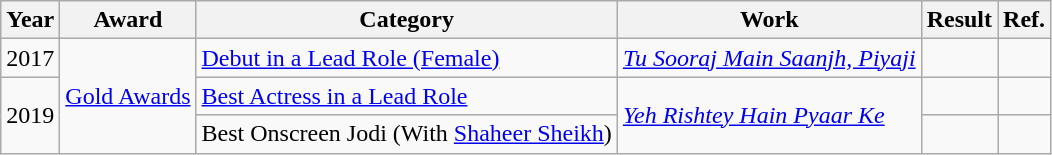<table class="wikitable">
<tr>
<th>Year</th>
<th>Award</th>
<th>Category</th>
<th>Work</th>
<th>Result</th>
<th>Ref.</th>
</tr>
<tr>
<td>2017</td>
<td rowspan="3"><a href='#'>Gold Awards</a></td>
<td><a href='#'>Debut in a Lead Role (Female)</a></td>
<td><em><a href='#'>Tu Sooraj Main Saanjh, Piyaji</a></em></td>
<td></td>
<td></td>
</tr>
<tr>
<td rowspan="2">2019</td>
<td><a href='#'>Best Actress in a Lead Role</a></td>
<td rowspan="2"><em><a href='#'>Yeh Rishtey Hain Pyaar Ke</a></em></td>
<td></td>
<td></td>
</tr>
<tr>
<td>Best Onscreen Jodi (With <a href='#'>Shaheer Sheikh</a>)</td>
<td></td>
<td></td>
</tr>
</table>
